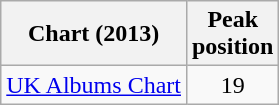<table class="wikitable sortable">
<tr>
<th>Chart (2013)</th>
<th>Peak<br>position</th>
</tr>
<tr>
<td><a href='#'>UK Albums Chart</a></td>
<td style="text-align:center;">19</td>
</tr>
</table>
